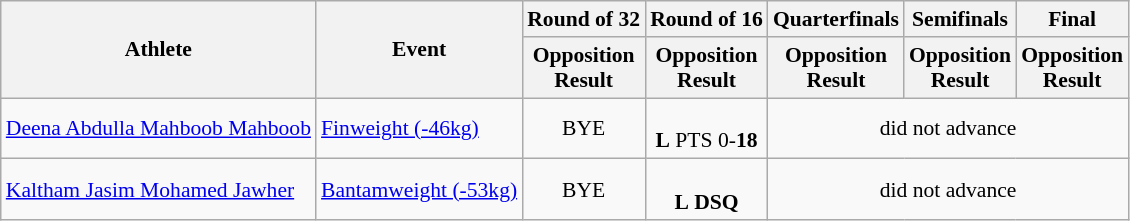<table class="wikitable" style="font-size:90%">
<tr>
<th rowspan=2>Athlete</th>
<th rowspan=2>Event</th>
<th>Round of 32</th>
<th>Round of 16</th>
<th>Quarterfinals</th>
<th>Semifinals</th>
<th>Final</th>
</tr>
<tr>
<th>Opposition<br>Result</th>
<th>Opposition<br>Result</th>
<th>Opposition<br>Result</th>
<th>Opposition<br>Result</th>
<th>Opposition<br>Result</th>
</tr>
<tr>
<td><a href='#'>Deena Abdulla Mahboob Mahboob</a></td>
<td><a href='#'>Finweight (-46kg)</a></td>
<td align=center>BYE</td>
<td align=center><br><strong>L</strong> PTS 0-<strong>18</strong></td>
<td align=center colspan="7">did not advance</td>
</tr>
<tr>
<td><a href='#'>Kaltham Jasim Mohamed Jawher</a></td>
<td><a href='#'>Bantamweight (-53kg)</a></td>
<td align=center>BYE</td>
<td align=center><br><strong>L</strong> <strong>DSQ</strong></td>
<td align=center colspan="7">did not advance</td>
</tr>
</table>
